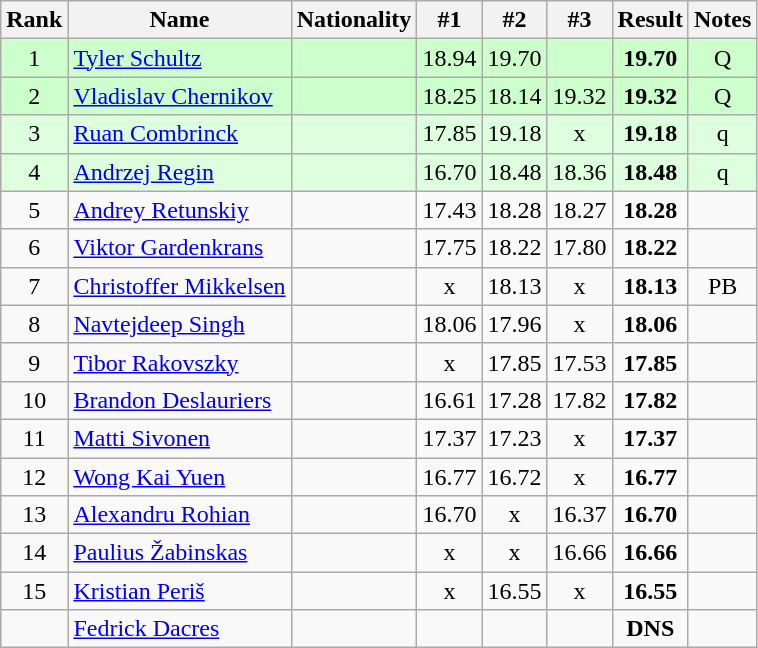<table class="wikitable sortable" style="text-align:center">
<tr>
<th>Rank</th>
<th>Name</th>
<th>Nationality</th>
<th>#1</th>
<th>#2</th>
<th>#3</th>
<th>Result</th>
<th>Notes</th>
</tr>
<tr bgcolor=ccffcc>
<td>1</td>
<td align=left><a href='#'>Tyler Schultz</a></td>
<td align=left></td>
<td>18.94</td>
<td>19.70</td>
<td></td>
<td><strong>19.70</strong></td>
<td>Q</td>
</tr>
<tr bgcolor=ccffcc>
<td>2</td>
<td align=left><a href='#'>Vladislav Chernikov</a></td>
<td align=left></td>
<td>18.25</td>
<td>18.14</td>
<td>19.32</td>
<td><strong>19.32</strong></td>
<td>Q</td>
</tr>
<tr bgcolor=ddffdd>
<td>3</td>
<td align=left><a href='#'>Ruan Combrinck</a></td>
<td align=left></td>
<td>17.85</td>
<td>19.18</td>
<td>x</td>
<td><strong>19.18</strong></td>
<td>q</td>
</tr>
<tr bgcolor=ddffdd>
<td>4</td>
<td align=left><a href='#'>Andrzej Regin</a></td>
<td align=left></td>
<td>16.70</td>
<td>18.48</td>
<td>18.36</td>
<td><strong>18.48</strong></td>
<td>q</td>
</tr>
<tr>
<td>5</td>
<td align=left><a href='#'>Andrey Retunskiy</a></td>
<td align=left></td>
<td>17.43</td>
<td>18.28</td>
<td>18.27</td>
<td><strong>18.28</strong></td>
<td></td>
</tr>
<tr>
<td>6</td>
<td align=left><a href='#'>Viktor Gardenkrans</a></td>
<td align=left></td>
<td>17.75</td>
<td>18.22</td>
<td>17.80</td>
<td><strong>18.22</strong></td>
<td></td>
</tr>
<tr>
<td>7</td>
<td align=left><a href='#'>Christoffer Mikkelsen</a></td>
<td align=left></td>
<td>x</td>
<td>18.13</td>
<td>x</td>
<td><strong>18.13</strong></td>
<td>PB</td>
</tr>
<tr>
<td>8</td>
<td align=left><a href='#'>Navtejdeep Singh</a></td>
<td align=left></td>
<td>18.06</td>
<td>17.96</td>
<td>x</td>
<td><strong>18.06</strong></td>
<td></td>
</tr>
<tr>
<td>9</td>
<td align=left><a href='#'>Tibor Rakovszky</a></td>
<td align=left></td>
<td>x</td>
<td>17.85</td>
<td>17.53</td>
<td><strong>17.85</strong></td>
<td></td>
</tr>
<tr>
<td>10</td>
<td align=left><a href='#'>Brandon Deslauriers</a></td>
<td align=left></td>
<td>16.61</td>
<td>17.28</td>
<td>17.82</td>
<td><strong>17.82</strong></td>
<td></td>
</tr>
<tr>
<td>11</td>
<td align=left><a href='#'>Matti Sivonen</a></td>
<td align=left></td>
<td>17.37</td>
<td>17.23</td>
<td>x</td>
<td><strong>17.37</strong></td>
<td></td>
</tr>
<tr>
<td>12</td>
<td align=left><a href='#'>Wong Kai Yuen</a></td>
<td align=left></td>
<td>16.77</td>
<td>16.72</td>
<td>x</td>
<td><strong>16.77</strong></td>
<td></td>
</tr>
<tr>
<td>13</td>
<td align=left><a href='#'>Alexandru Rohian</a></td>
<td align=left></td>
<td>16.70</td>
<td>x</td>
<td>16.37</td>
<td><strong>16.70</strong></td>
<td></td>
</tr>
<tr>
<td>14</td>
<td align=left><a href='#'>Paulius Žabinskas</a></td>
<td align=left></td>
<td>x</td>
<td>x</td>
<td>16.66</td>
<td><strong>16.66</strong></td>
<td></td>
</tr>
<tr>
<td>15</td>
<td align=left><a href='#'>Kristian Periš</a></td>
<td align=left></td>
<td>x</td>
<td>16.55</td>
<td>x</td>
<td><strong>16.55</strong></td>
<td></td>
</tr>
<tr>
<td></td>
<td align=left><a href='#'>Fedrick Dacres</a></td>
<td align=left></td>
<td></td>
<td></td>
<td></td>
<td><strong>DNS</strong></td>
<td></td>
</tr>
</table>
